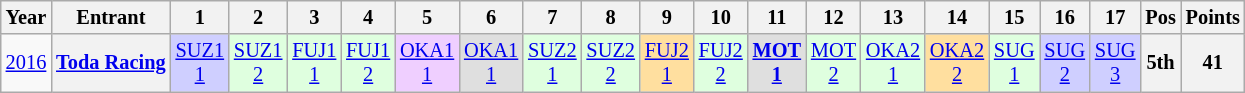<table class="wikitable" style="text-align:center; font-size:85%">
<tr>
<th>Year</th>
<th>Entrant</th>
<th>1</th>
<th>2</th>
<th>3</th>
<th>4</th>
<th>5</th>
<th>6</th>
<th>7</th>
<th>8</th>
<th>9</th>
<th>10</th>
<th>11</th>
<th>12</th>
<th>13</th>
<th>14</th>
<th>15</th>
<th>16</th>
<th>17</th>
<th>Pos</th>
<th>Points</th>
</tr>
<tr>
<td><a href='#'>2016</a></td>
<th nowrap><a href='#'>Toda Racing</a></th>
<td style="background:#CFCFFF;"><a href='#'>SUZ1<br>1</a><br></td>
<td style="background:#DFFFDF;"><a href='#'>SUZ1<br>2</a><br></td>
<td style="background:#DFFFDF;"><a href='#'>FUJ1<br>1</a><br></td>
<td style="background:#DFFFDF;"><a href='#'>FUJ1<br>2</a><br></td>
<td style="background:#EFCFFF;"><a href='#'>OKA1<br>1</a><br></td>
<td style="background:#DFDFDF;"><a href='#'>OKA1<br>1</a><br></td>
<td style="background:#DFFFDF;"><a href='#'>SUZ2<br>1</a><br></td>
<td style="background:#DFFFDF;"><a href='#'>SUZ2<br>2</a><br></td>
<td style="background:#FFDF9F;"><a href='#'>FUJ2<br>1</a><br></td>
<td style="background:#DFFFDF;"><a href='#'>FUJ2<br>2</a><br></td>
<td style="background:#DFDFDF;"><strong><a href='#'>MOT<br>1</a></strong><br></td>
<td style="background:#DFFFDF;"><a href='#'>MOT<br>2</a><br></td>
<td style="background:#DFFFDF;"><a href='#'>OKA2<br>1</a><br></td>
<td style="background:#FFDF9F;"><a href='#'>OKA2<br>2</a><br></td>
<td style="background:#DFFFDF;"><a href='#'>SUG<br>1</a><br></td>
<td style="background:#CFCFFF;"><a href='#'>SUG<br>2</a><br></td>
<td style="background:#CFCFFF;"><a href='#'>SUG<br>3</a><br></td>
<th>5th</th>
<th>41</th>
</tr>
</table>
